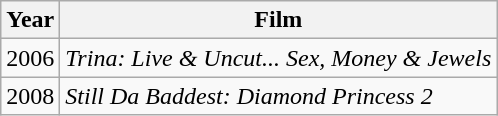<table class="wikitable">
<tr>
<th>Year</th>
<th>Film</th>
</tr>
<tr>
<td>2006</td>
<td><em>Trina: Live & Uncut... Sex, Money & Jewels</em></td>
</tr>
<tr>
<td>2008</td>
<td><em>Still Da Baddest: Diamond Princess 2</em></td>
</tr>
</table>
